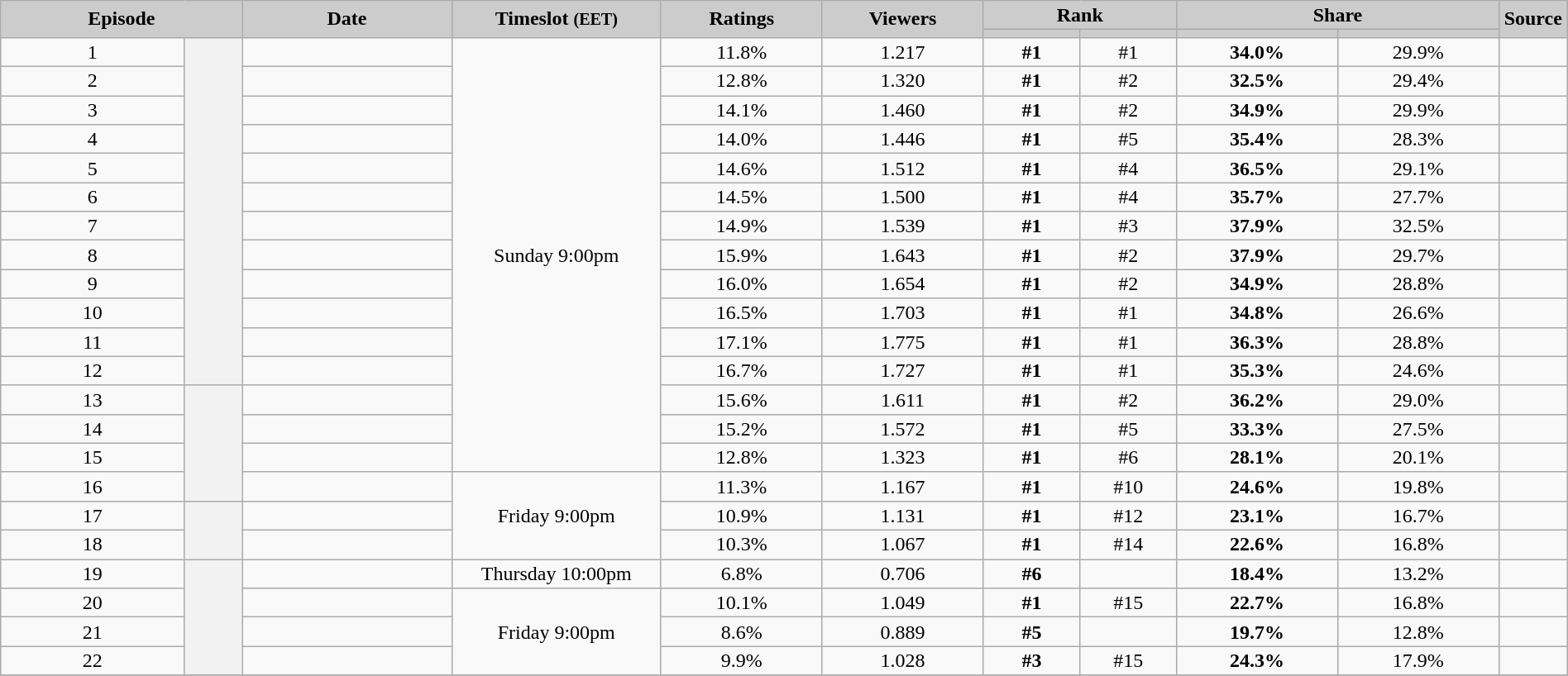<table class="wikitable" style="text-align:center; background:#f9f9f9; line-height:16px;" width="100%">
<tr>
<th colspan="2" style="background:#ccc; color:#yyy;" rowspan="2" width="15%">Episode</th>
<th style="background:#ccc; color:#yyy;" rowspan="2" width="13%">Date</th>
<th style="background:#ccc; color:#yyy;" rowspan="2" width="13%">Timeslot <small>(EET)</small></th>
<th style="background:#ccc; color:#yyy;" rowspan="2" width="10%">Ratings</th>
<th style="background:#ccc; color:#yyy;" rowspan="2" width="10%">Viewers<br><small></small></th>
<th style="background:#ccc; color:#yyy;" colspan="2" width="12%">Rank</th>
<th style="background:#ccc; color:#yyy;" colspan="2" width="20%">Share</th>
<th style="background:#ccc; color:#yyy;" rowspan="2" width="03%">Source</th>
</tr>
<tr style="font-size:85%;">
<th style="background:#ccc; color:#yyy;" width="06%"></th>
<th style="background:#ccc; color:#yyy;" width="06%"></th>
<th style="background:#ccc; color:#yyy;" width="10%"></th>
<th style="background:#ccc; color:#yyy;" width="10%"></th>
</tr>
<tr>
<td>1</td>
<th rowspan="12"></th>
<td></td>
<td rowspan="15">Sunday 9:00pm</td>
<td>11.8%</td>
<td>1.217</td>
<td><strong>#1</strong></td>
<td>#1</td>
<td><strong>34.0%</strong></td>
<td>29.9%</td>
<td></td>
</tr>
<tr>
<td>2</td>
<td></td>
<td>12.8%</td>
<td>1.320</td>
<td><strong>#1</strong></td>
<td>#2</td>
<td><strong>32.5%</strong></td>
<td>29.4%</td>
<td></td>
</tr>
<tr>
<td>3</td>
<td></td>
<td>14.1%</td>
<td>1.460</td>
<td><strong>#1</strong></td>
<td>#2</td>
<td><strong>34.9%</strong></td>
<td>29.9%</td>
<td></td>
</tr>
<tr>
<td>4</td>
<td></td>
<td>14.0%</td>
<td>1.446</td>
<td><strong>#1</strong></td>
<td>#5</td>
<td><strong>35.4%</strong></td>
<td>28.3%</td>
<td></td>
</tr>
<tr>
<td>5</td>
<td></td>
<td>14.6%</td>
<td>1.512</td>
<td><strong>#1</strong></td>
<td>#4</td>
<td><strong>36.5%</strong></td>
<td>29.1%</td>
<td></td>
</tr>
<tr>
<td>6</td>
<td></td>
<td>14.5%</td>
<td>1.500</td>
<td><strong>#1</strong></td>
<td>#4</td>
<td><strong>35.7%</strong></td>
<td>27.7%</td>
<td></td>
</tr>
<tr>
<td>7</td>
<td></td>
<td>14.9%</td>
<td>1.539</td>
<td><strong>#1</strong></td>
<td>#3</td>
<td><strong>37.9%</strong></td>
<td>32.5%</td>
<td></td>
</tr>
<tr>
<td>8</td>
<td></td>
<td>15.9%</td>
<td>1.643</td>
<td><strong>#1</strong></td>
<td>#2</td>
<td><strong>37.9%</strong></td>
<td>29.7%</td>
<td></td>
</tr>
<tr>
<td>9</td>
<td></td>
<td>16.0%</td>
<td>1.654</td>
<td><strong>#1</strong></td>
<td>#2</td>
<td><strong>34.9%</strong></td>
<td>28.8%</td>
<td></td>
</tr>
<tr>
<td>10</td>
<td></td>
<td>16.5%</td>
<td>1.703</td>
<td><strong>#1</strong></td>
<td>#1</td>
<td><strong>34.8%</strong></td>
<td>26.6%</td>
<td></td>
</tr>
<tr>
<td>11</td>
<td></td>
<td>17.1%</td>
<td>1.775</td>
<td><strong>#1</strong></td>
<td>#1</td>
<td><strong>36.3%</strong></td>
<td>28.8%</td>
<td></td>
</tr>
<tr>
<td>12</td>
<td></td>
<td>16.7%</td>
<td>1.727</td>
<td><strong>#1</strong></td>
<td>#1</td>
<td><strong>35.3%</strong></td>
<td>24.6%</td>
<td></td>
</tr>
<tr>
<td>13</td>
<th rowspan="4"></th>
<td></td>
<td>15.6%</td>
<td>1.611</td>
<td><strong>#1</strong></td>
<td>#2</td>
<td><strong>36.2%</strong></td>
<td>29.0%</td>
<td></td>
</tr>
<tr>
<td>14</td>
<td></td>
<td>15.2%</td>
<td>1.572</td>
<td><strong>#1</strong></td>
<td>#5</td>
<td><strong>33.3%</strong></td>
<td>27.5%</td>
<td></td>
</tr>
<tr>
<td>15</td>
<td></td>
<td>12.8%</td>
<td>1.323</td>
<td><strong>#1</strong></td>
<td>#6</td>
<td><strong>28.1%</strong></td>
<td>20.1%</td>
<td></td>
</tr>
<tr>
<td>16</td>
<td></td>
<td rowspan="3">Friday 9:00pm</td>
<td>11.3%</td>
<td>1.167</td>
<td><strong>#1</strong></td>
<td>#10</td>
<td><strong>24.6%</strong></td>
<td>19.8%</td>
<td></td>
</tr>
<tr>
<td>17</td>
<th rowspan="2"></th>
<td></td>
<td>10.9%</td>
<td>1.131</td>
<td><strong>#1</strong></td>
<td>#12</td>
<td><strong>23.1%</strong></td>
<td>16.7%</td>
<td></td>
</tr>
<tr>
<td>18</td>
<td></td>
<td>10.3%</td>
<td>1.067</td>
<td><strong>#1</strong></td>
<td>#14</td>
<td><strong>22.6%</strong></td>
<td>16.8%</td>
<td></td>
</tr>
<tr>
<td>19</td>
<th rowspan="4"></th>
<td></td>
<td>Thursday 10:00pm</td>
<td>6.8%</td>
<td>0.706</td>
<td><strong>#6</strong></td>
<td></td>
<td><strong>18.4%</strong></td>
<td>13.2%</td>
<td></td>
</tr>
<tr>
<td>20</td>
<td></td>
<td rowspan="3">Friday 9:00pm</td>
<td>10.1%</td>
<td>1.049</td>
<td><strong>#1</strong></td>
<td>#15</td>
<td><strong>22.7%</strong></td>
<td>16.8%</td>
<td></td>
</tr>
<tr>
<td>21</td>
<td></td>
<td>8.6%</td>
<td>0.889</td>
<td><strong>#5</strong></td>
<td></td>
<td><strong>19.7%</strong></td>
<td>12.8%</td>
<td></td>
</tr>
<tr>
<td>22</td>
<td></td>
<td>9.9%</td>
<td>1.028</td>
<td><strong>#3</strong></td>
<td>#15</td>
<td><strong>24.3%</strong></td>
<td>17.9%</td>
<td></td>
</tr>
<tr>
</tr>
</table>
